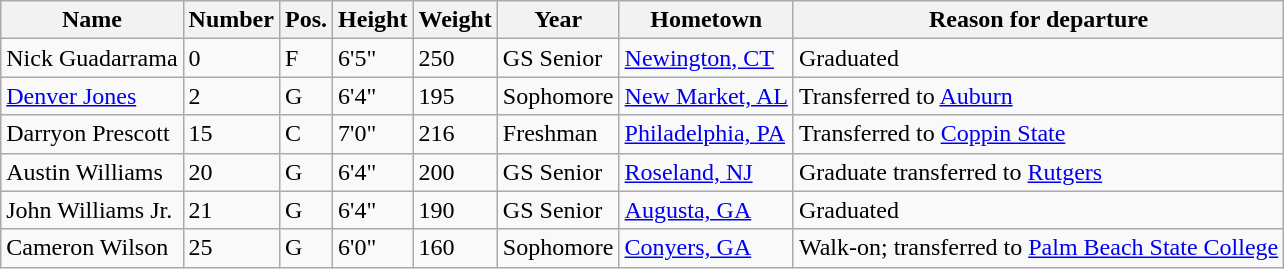<table class="wikitable sortable" border="1">
<tr>
<th>Name</th>
<th>Number</th>
<th>Pos.</th>
<th>Height</th>
<th>Weight</th>
<th>Year</th>
<th>Hometown</th>
<th class="unsortable">Reason for departure</th>
</tr>
<tr>
<td>Nick Guadarrama</td>
<td>0</td>
<td>F</td>
<td>6'5"</td>
<td>250</td>
<td>GS Senior</td>
<td><a href='#'>Newington, CT</a></td>
<td>Graduated</td>
</tr>
<tr>
<td><a href='#'>Denver Jones</a></td>
<td>2</td>
<td>G</td>
<td>6'4"</td>
<td>195</td>
<td>Sophomore</td>
<td><a href='#'>New Market, AL</a></td>
<td>Transferred to <a href='#'>Auburn</a></td>
</tr>
<tr>
<td>Darryon Prescott</td>
<td>15</td>
<td>C</td>
<td>7'0"</td>
<td>216</td>
<td>Freshman</td>
<td><a href='#'>Philadelphia, PA</a></td>
<td>Transferred to <a href='#'>Coppin State</a></td>
</tr>
<tr>
<td>Austin Williams</td>
<td>20</td>
<td>G</td>
<td>6'4"</td>
<td>200</td>
<td>GS Senior</td>
<td><a href='#'>Roseland, NJ</a></td>
<td>Graduate transferred to <a href='#'>Rutgers</a></td>
</tr>
<tr>
<td>John Williams Jr.</td>
<td>21</td>
<td>G</td>
<td>6'4"</td>
<td>190</td>
<td>GS Senior</td>
<td><a href='#'>Augusta, GA</a></td>
<td>Graduated</td>
</tr>
<tr>
<td>Cameron Wilson</td>
<td>25</td>
<td>G</td>
<td>6'0"</td>
<td>160</td>
<td>Sophomore</td>
<td><a href='#'>Conyers, GA</a></td>
<td>Walk-on; transferred to <a href='#'>Palm Beach State College</a></td>
</tr>
</table>
